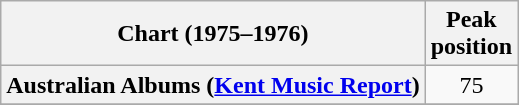<table class="wikitable sortable plainrowheaders" style="text-align:center">
<tr>
<th scope="col">Chart (1975–1976)</th>
<th scope="col">Peak<br>position</th>
</tr>
<tr>
<th scope="row">Australian Albums (<a href='#'>Kent Music Report</a>)</th>
<td>75</td>
</tr>
<tr>
</tr>
</table>
